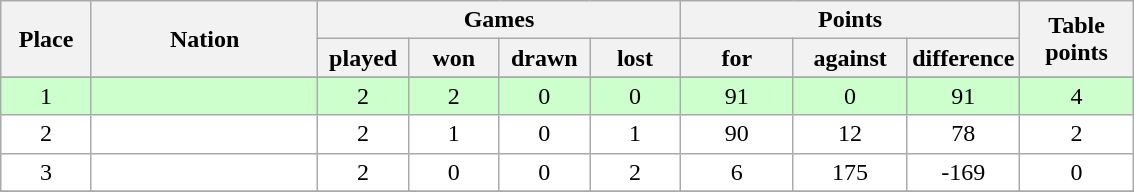<table class="wikitable">
<tr>
<th rowspan=2 width="8%">Place</th>
<th rowspan=2 width="20%">Nation</th>
<th colspan=4 width="32%">Games</th>
<th colspan=3 width="30%">Points</th>
<th rowspan=2 width="10%">Table<br>points</th>
</tr>
<tr>
<th width="8%">played</th>
<th width="8%">won</th>
<th width="8%">drawn</th>
<th width="8%">lost</th>
<th width="10%">for</th>
<th width="10%">against</th>
<th width="10%">difference</th>
</tr>
<tr>
</tr>
<tr bgcolor=#ccffcc align=center>
<td>1</td>
<td align=left><strong></strong></td>
<td>2</td>
<td>2</td>
<td>0</td>
<td>0</td>
<td>91</td>
<td>0</td>
<td>91</td>
<td>4</td>
</tr>
<tr bgcolor=#ffffff align=center>
<td>2</td>
<td align=left></td>
<td>2</td>
<td>1</td>
<td>0</td>
<td>1</td>
<td>90</td>
<td>12</td>
<td>78</td>
<td>2</td>
</tr>
<tr bgcolor=#ffffff align=center>
<td>3</td>
<td align=left></td>
<td>2</td>
<td>0</td>
<td>0</td>
<td>2</td>
<td>6</td>
<td>175</td>
<td>-169</td>
<td>0</td>
</tr>
<tr bgcolor=#ffffff align=center>
</tr>
</table>
